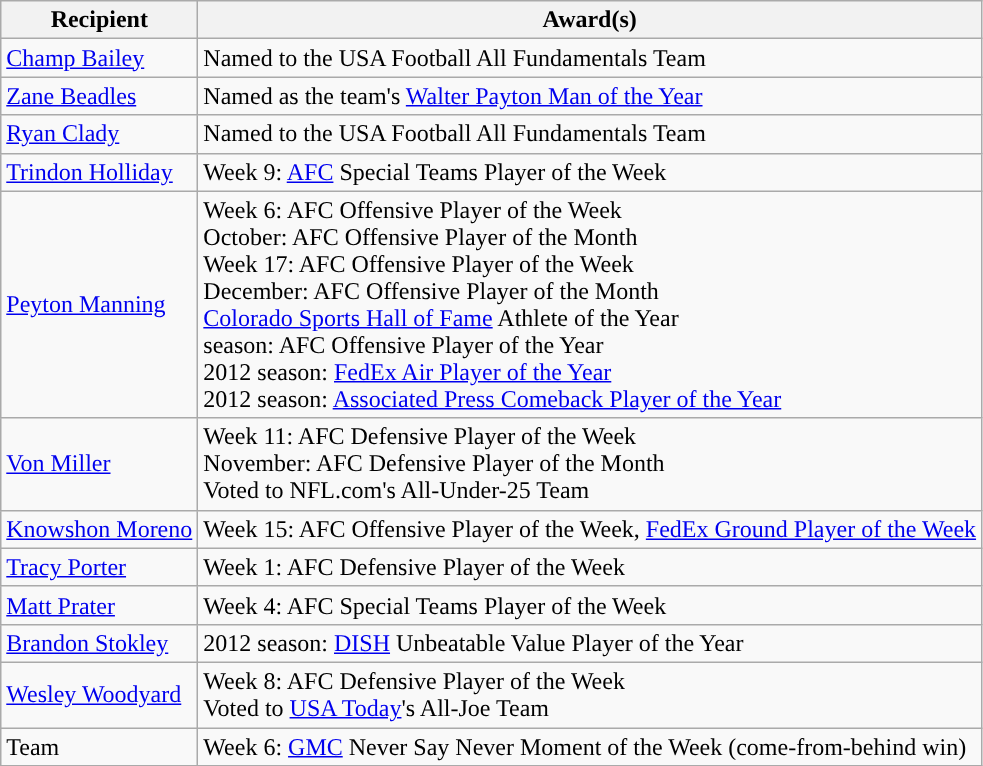<table class="wikitable">
<tr>
<th>Recipient</th>
<th>Award(s)</th>
</tr>
<tr>
<td><a href='#'>Champ Bailey</a></td>
<td>Named to the USA Football All Fundamentals Team</td>
</tr>
<tr>
<td><a href='#'>Zane Beadles</a></td>
<td>Named as the team's <a href='#'>Walter Payton Man of the Year</a></td>
</tr>
<tr>
<td><a href='#'>Ryan Clady</a></td>
<td>Named to the USA Football All Fundamentals Team</td>
</tr>
<tr>
<td><a href='#'>Trindon Holliday</a></td>
<td>Week 9: <a href='#'>AFC</a> Special Teams Player of the Week</td>
</tr>
<tr>
<td><a href='#'>Peyton Manning</a></td>
<td>Week 6: AFC Offensive Player of the Week<br>October: AFC Offensive Player of the Month<br>Week 17: AFC Offensive Player of the Week<br>December: AFC Offensive Player of the Month<br><a href='#'>Colorado Sports Hall of Fame</a> Athlete of the Year<br> season: AFC Offensive Player of the Year<br>2012 season: <a href='#'>FedEx Air Player of the Year</a><br>2012 season: <a href='#'>Associated Press Comeback Player of the Year</a></td>
</tr>
<tr>
<td><a href='#'>Von Miller</a></td>
<td>Week 11: AFC Defensive Player of the Week<br>November: AFC Defensive Player of the Month<br>Voted to NFL.com's All-Under-25 Team</td>
</tr>
<tr>
<td><a href='#'>Knowshon Moreno</a></td>
<td>Week 15: AFC Offensive Player of the Week, <a href='#'>FedEx Ground Player of the Week</a></td>
</tr>
<tr>
<td><a href='#'>Tracy Porter</a></td>
<td>Week 1: AFC Defensive Player of the Week</td>
</tr>
<tr>
<td><a href='#'>Matt Prater</a></td>
<td>Week 4: AFC Special Teams Player of the Week</td>
</tr>
<tr>
<td><a href='#'>Brandon Stokley</a></td>
<td>2012 season: <a href='#'>DISH</a> Unbeatable Value Player of the Year</td>
</tr>
<tr>
<td><a href='#'>Wesley Woodyard</a></td>
<td>Week 8: AFC Defensive Player of the Week<br>Voted to <a href='#'>USA Today</a>'s All-Joe Team</td>
</tr>
<tr>
<td>Team</td>
<td>Week 6: <a href='#'>GMC</a> Never Say Never Moment of the Week (come-from-behind win)</td>
</tr>
</table>
